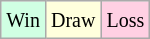<table class="wikitable">
<tr>
<td style="background-color: #d0ffe3;"><small>Win</small></td>
<td style="background-color: #ffffdd;"><small>Draw</small></td>
<td style="background-color: #ffd0e3;"><small>Loss</small></td>
</tr>
</table>
